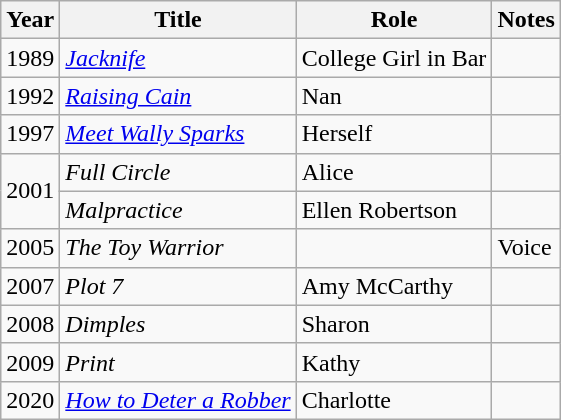<table class="wikitable sortable">
<tr>
<th>Year</th>
<th>Title</th>
<th>Role</th>
<th class="unsortable">Notes</th>
</tr>
<tr>
<td>1989</td>
<td><em><a href='#'>Jacknife</a></em></td>
<td>College Girl in Bar</td>
<td></td>
</tr>
<tr>
<td>1992</td>
<td><em><a href='#'>Raising Cain</a></em></td>
<td>Nan</td>
<td></td>
</tr>
<tr>
<td>1997</td>
<td><em><a href='#'>Meet Wally Sparks</a></em></td>
<td>Herself</td>
<td></td>
</tr>
<tr>
<td rowspan=2>2001</td>
<td><em>Full Circle</em></td>
<td>Alice</td>
<td></td>
</tr>
<tr>
<td><em>Malpractice</em></td>
<td>Ellen Robertson</td>
<td></td>
</tr>
<tr>
<td>2005</td>
<td><em>The Toy Warrior</em></td>
<td></td>
<td>Voice</td>
</tr>
<tr>
<td>2007</td>
<td><em>Plot 7</em></td>
<td>Amy McCarthy</td>
<td></td>
</tr>
<tr>
<td>2008</td>
<td><em>Dimples</em></td>
<td>Sharon</td>
<td></td>
</tr>
<tr>
<td>2009</td>
<td><em>Print</em></td>
<td>Kathy</td>
<td></td>
</tr>
<tr>
<td>2020</td>
<td><em><a href='#'>How to Deter a Robber</a></em></td>
<td>Charlotte</td>
<td></td>
</tr>
</table>
